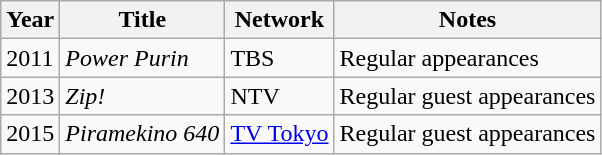<table class="wikitable">
<tr>
<th>Year</th>
<th>Title</th>
<th>Network</th>
<th>Notes</th>
</tr>
<tr>
<td>2011</td>
<td><em>Power Purin</em></td>
<td>TBS</td>
<td>Regular appearances</td>
</tr>
<tr>
<td>2013</td>
<td><em>Zip!</em></td>
<td>NTV</td>
<td>Regular guest appearances</td>
</tr>
<tr>
<td>2015</td>
<td><em>Piramekino 640</em></td>
<td><a href='#'>TV Tokyo</a></td>
<td>Regular guest appearances</td>
</tr>
</table>
